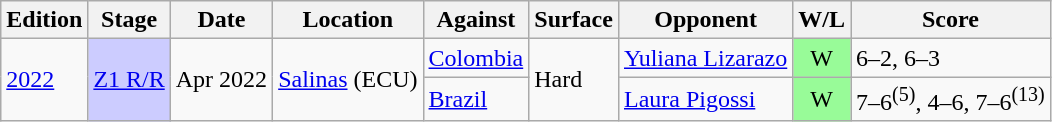<table class=wikitable>
<tr>
<th>Edition</th>
<th>Stage</th>
<th>Date</th>
<th>Location</th>
<th>Against</th>
<th>Surface</th>
<th>Opponent</th>
<th>W/L</th>
<th>Score</th>
</tr>
<tr>
<td rowspan="2"><a href='#'>2022</a></td>
<td style="background:#ccf;" rowspan="2"><a href='#'>Z1 R/R</a></td>
<td rowspan="2">Apr 2022</td>
<td rowspan="2"><a href='#'>Salinas</a> (ECU)</td>
<td> <a href='#'>Colombia</a></td>
<td rowspan="2">Hard</td>
<td><a href='#'>Yuliana Lizarazo</a></td>
<td style="text-align:center; background:#98fb98;">W</td>
<td>6–2, 6–3</td>
</tr>
<tr>
<td> <a href='#'>Brazil</a></td>
<td><a href='#'>Laura Pigossi</a></td>
<td style="text-align:center; background:#98fb98;">W</td>
<td>7–6<sup>(5)</sup>, 4–6, 7–6<sup>(13)</sup></td>
</tr>
</table>
